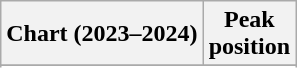<table class="wikitable sortable plainrowheaders" style="text-align:center">
<tr>
<th scope="col">Chart (2023–2024)</th>
<th scope="col">Peak<br>position</th>
</tr>
<tr>
</tr>
<tr>
</tr>
<tr>
</tr>
<tr>
</tr>
<tr>
</tr>
</table>
